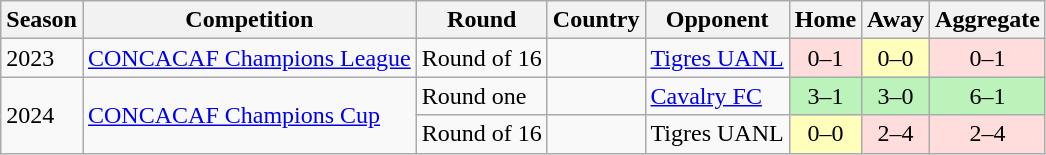<table class="wikitable">
<tr>
<th>Season</th>
<th>Competition</th>
<th>Round</th>
<th>Country</th>
<th>Opponent</th>
<th>Home</th>
<th>Away</th>
<th>Aggregate</th>
</tr>
<tr>
<td>2023</td>
<td><a href='#'>CONCACAF Champions League</a></td>
<td>Round of 16</td>
<td></td>
<td><a href='#'>Tigres UANL</a></td>
<td bgcolor="#fdd" style="text-align:center;">0–1</td>
<td bgcolor="#FFFFBB" style="text-align:center;">0–0</td>
<td bgcolor="#fdd" style="text-align:center;">0–1</td>
</tr>
<tr>
<td rowspan="2">2024</td>
<td rowspan="2"><a href='#'>CONCACAF Champions Cup</a></td>
<td>Round one</td>
<td></td>
<td><a href='#'>Cavalry FC</a></td>
<td bgcolor="#BBF3BB" style="text-align:center;">3–1</td>
<td bgcolor="#BBF3BB" style="text-align:center;">3–0</td>
<td bgcolor="#BBF3BB" style="text-align:center;">6–1</td>
</tr>
<tr>
<td>Round of 16</td>
<td></td>
<td>Tigres UANL</td>
<td bgcolor="#FFFFBB" style="text-align:center;">0–0</td>
<td bgcolor="#fdd" style="text-align:center;">2–4</td>
<td bgcolor="#fdd" style="text-align:center;">2–4</td>
</tr>
</table>
